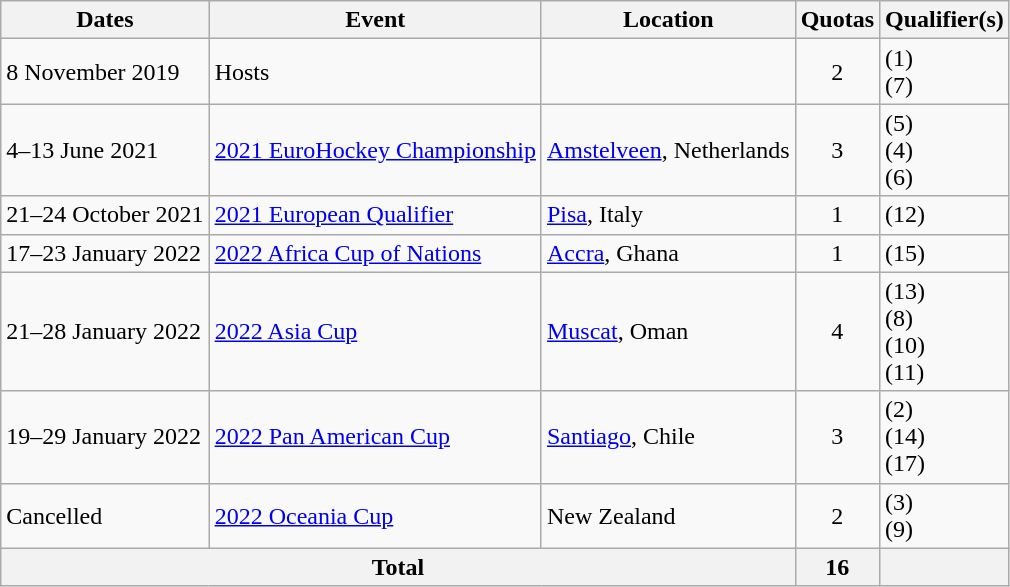<table class="wikitable">
<tr>
<th>Dates</th>
<th>Event</th>
<th>Location</th>
<th>Quotas</th>
<th>Qualifier(s)</th>
</tr>
<tr>
<td>8 November 2019</td>
<td>Hosts</td>
<td></td>
<td align=center>2</td>
<td> (1)<br> (7)</td>
</tr>
<tr>
<td>4–13 June 2021</td>
<td><a href='#'>2021 EuroHockey Championship</a></td>
<td><a href='#'>Amstelveen</a>, Netherlands</td>
<td align=center>3</td>
<td> (5)<br> (4)<br> (6)</td>
</tr>
<tr>
<td>21–24 October 2021</td>
<td><a href='#'>2021 European Qualifier</a></td>
<td><a href='#'>Pisa</a>, Italy</td>
<td align=center>1</td>
<td> (12)</td>
</tr>
<tr>
<td>17–23 January 2022</td>
<td><a href='#'>2022 Africa Cup of Nations</a></td>
<td><a href='#'>Accra</a>, Ghana</td>
<td align=center>1</td>
<td> (15)</td>
</tr>
<tr>
<td>21–28 January 2022</td>
<td><a href='#'>2022 Asia Cup</a></td>
<td><a href='#'>Muscat</a>, Oman</td>
<td align=center>4</td>
<td> (13)<br> (8)<br> (10)<br> (11)</td>
</tr>
<tr>
<td>19–29 January 2022</td>
<td><a href='#'>2022 Pan American Cup</a></td>
<td><a href='#'>Santiago</a>, Chile</td>
<td align=center>3</td>
<td> (2)<br> (14)<br> (17)</td>
</tr>
<tr>
<td>Cancelled</td>
<td><a href='#'>2022 Oceania Cup</a></td>
<td>New Zealand</td>
<td align=center>2</td>
<td> (3)<br> (9)</td>
</tr>
<tr>
<th colspan=3>Total</th>
<th>16</th>
<th></th>
</tr>
</table>
